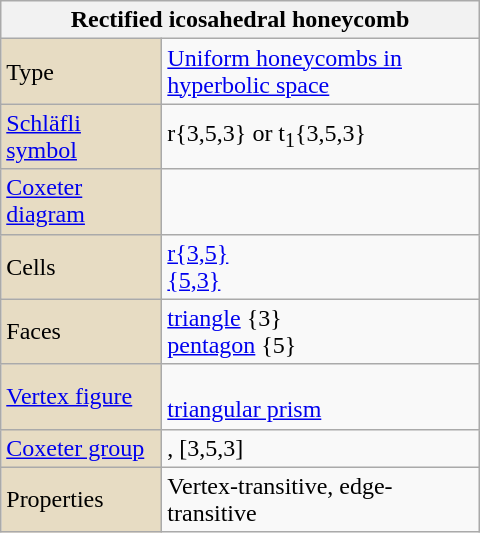<table class="wikitable" align="right" style="margin-left:10px" width="320">
<tr>
<th bgcolor=#e7dcc3 colspan=2>Rectified icosahedral honeycomb<br></th>
</tr>
<tr>
<td bgcolor=#e7dcc3>Type</td>
<td><a href='#'>Uniform honeycombs in hyperbolic space</a></td>
</tr>
<tr>
<td width=100 bgcolor=#e7dcc3><a href='#'>Schläfli symbol</a></td>
<td>r{3,5,3} or t<sub>1</sub>{3,5,3}</td>
</tr>
<tr>
<td bgcolor=#e7dcc3><a href='#'>Coxeter diagram</a></td>
<td></td>
</tr>
<tr>
<td bgcolor=#e7dcc3>Cells</td>
<td><a href='#'>r{3,5}</a> <br><a href='#'>{5,3}</a> </td>
</tr>
<tr>
<td bgcolor=#e7dcc3>Faces</td>
<td><a href='#'>triangle</a> {3}<br><a href='#'>pentagon</a> {5}</td>
</tr>
<tr>
<td bgcolor=#e7dcc3><a href='#'>Vertex figure</a></td>
<td><br><a href='#'>triangular prism</a></td>
</tr>
<tr>
<td bgcolor=#e7dcc3><a href='#'>Coxeter group</a></td>
<td>, [3,5,3]</td>
</tr>
<tr>
<td bgcolor=#e7dcc3>Properties</td>
<td>Vertex-transitive, edge-transitive</td>
</tr>
</table>
